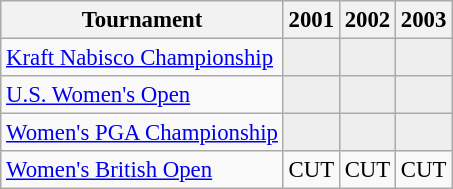<table class="wikitable" style="font-size:95%;text-align:center;">
<tr>
<th>Tournament</th>
<th>2001</th>
<th>2002</th>
<th>2003</th>
</tr>
<tr>
<td align=left><a href='#'>Kraft Nabisco Championship</a></td>
<td style="background:#eeeeee;"></td>
<td style="background:#eeeeee;"></td>
<td style="background:#eeeeee;"></td>
</tr>
<tr>
<td align=left><a href='#'>U.S. Women's Open</a></td>
<td style="background:#eeeeee;"></td>
<td style="background:#eeeeee;"></td>
<td style="background:#eeeeee;"></td>
</tr>
<tr>
<td align=left><a href='#'>Women's PGA Championship</a></td>
<td style="background:#eeeeee;"></td>
<td style="background:#eeeeee;"></td>
<td style="background:#eeeeee;"></td>
</tr>
<tr>
<td align=left><a href='#'>Women's British Open</a></td>
<td>CUT</td>
<td>CUT</td>
<td>CUT</td>
</tr>
</table>
